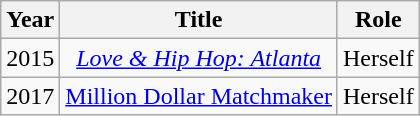<table class="wikitable sortable">
<tr>
<th>Year</th>
<th>Title</th>
<th>Role</th>
</tr>
<tr style="text-align:center;">
<td>2015</td>
<td><em><a href='#'>Love & Hip Hop: Atlanta</a></em></td>
<td>Herself</td>
</tr>
<tr>
<td>2017</td>
<td><a href='#'>Million Dollar Matchmaker</a></td>
<td>Herself</td>
</tr>
</table>
